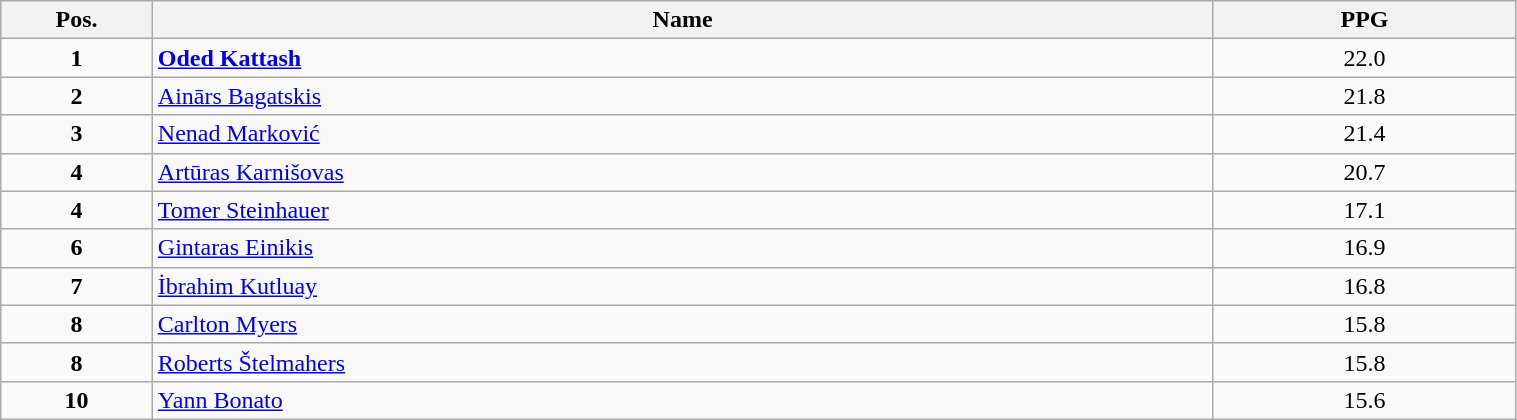<table class=wikitable width="80%">
<tr>
<th width="10%">Pos.</th>
<th width="70%">Name</th>
<th width="20%">PPG</th>
</tr>
<tr>
<td align=center><strong>1</strong></td>
<td> <strong><a href='#'>Oded Kattash</a></strong></td>
<td align=center>22.0</td>
</tr>
<tr>
<td align=center><strong>2</strong></td>
<td> <a href='#'>Ainārs Bagatskis</a></td>
<td align=center>21.8</td>
</tr>
<tr>
<td align=center><strong>3</strong></td>
<td> <a href='#'>Nenad Marković</a></td>
<td align=center>21.4</td>
</tr>
<tr>
<td align=center><strong>4</strong></td>
<td> <a href='#'>Artūras Karnišovas</a></td>
<td align=center>20.7</td>
</tr>
<tr>
<td align=center><strong>4</strong></td>
<td> <a href='#'>Tomer Steinhauer</a></td>
<td align=center>17.1</td>
</tr>
<tr>
<td align=center><strong>6</strong></td>
<td> <a href='#'>Gintaras Einikis</a></td>
<td align=center>16.9</td>
</tr>
<tr>
<td align=center><strong>7</strong></td>
<td> <a href='#'>İbrahim Kutluay</a></td>
<td align=center>16.8</td>
</tr>
<tr>
<td align=center><strong>8</strong></td>
<td> <a href='#'>Carlton Myers</a></td>
<td align=center>15.8</td>
</tr>
<tr>
<td align=center><strong>8</strong></td>
<td> <a href='#'>Roberts Štelmahers</a></td>
<td align=center>15.8</td>
</tr>
<tr>
<td align=center><strong>10</strong></td>
<td> <a href='#'>Yann Bonato</a></td>
<td align=center>15.6</td>
</tr>
</table>
